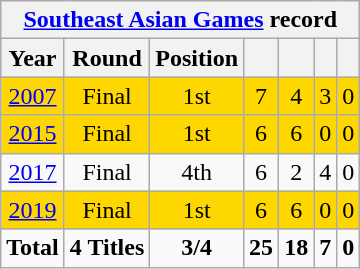<table class="wikitable" style="text-align: center;">
<tr>
<th colspan=10><a href='#'>Southeast Asian Games</a> record</th>
</tr>
<tr>
<th>Year</th>
<th>Round</th>
<th>Position</th>
<th></th>
<th></th>
<th></th>
<th></th>
</tr>
<tr style="background:gold">
<td> <a href='#'>2007</a></td>
<td>Final</td>
<td>1st</td>
<td>7</td>
<td>4</td>
<td>3</td>
<td>0</td>
</tr>
<tr style="background:gold">
<td> <a href='#'>2015</a></td>
<td>Final</td>
<td>1st</td>
<td>6</td>
<td>6</td>
<td>0</td>
<td>0</td>
</tr>
<tr>
<td> <a href='#'>2017</a></td>
<td>Final</td>
<td>4th</td>
<td>6</td>
<td>2</td>
<td>4</td>
<td>0</td>
</tr>
<tr style="background:gold">
<td> <a href='#'>2019</a></td>
<td>Final</td>
<td>1st</td>
<td>6</td>
<td>6</td>
<td>0</td>
<td>0</td>
</tr>
<tr>
<td colspan=1><strong>Total</strong></td>
<td><strong>4 Titles</strong></td>
<td><strong>3/4</strong></td>
<td><strong>25</strong></td>
<td><strong>18</strong></td>
<td><strong>7</strong></td>
<td><strong>0</strong></td>
</tr>
</table>
